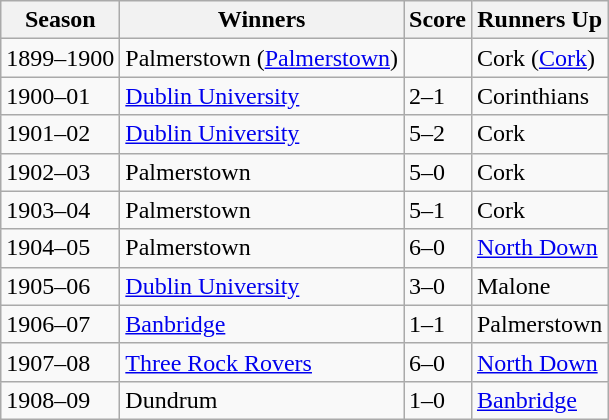<table class="wikitable collapsible">
<tr>
<th>Season</th>
<th>Winners</th>
<th>Score</th>
<th>Runners Up</th>
</tr>
<tr>
<td>1899–1900</td>
<td>Palmerstown (<a href='#'>Palmerstown</a>)</td>
<td></td>
<td>Cork (<a href='#'>Cork</a>)</td>
</tr>
<tr>
<td>1900–01</td>
<td><a href='#'>Dublin University</a></td>
<td>2–1</td>
<td>Corinthians</td>
</tr>
<tr>
<td>1901–02</td>
<td><a href='#'>Dublin University</a></td>
<td>5–2</td>
<td>Cork</td>
</tr>
<tr>
<td>1902–03</td>
<td>Palmerstown</td>
<td>5–0</td>
<td>Cork</td>
</tr>
<tr>
<td>1903–04</td>
<td>Palmerstown</td>
<td>5–1</td>
<td>Cork</td>
</tr>
<tr>
<td>1904–05</td>
<td>Palmerstown</td>
<td>6–0</td>
<td><a href='#'>North Down</a></td>
</tr>
<tr>
<td>1905–06</td>
<td><a href='#'>Dublin University</a></td>
<td>3–0</td>
<td>Malone</td>
</tr>
<tr>
<td>1906–07</td>
<td><a href='#'>Banbridge</a></td>
<td>1–1 </td>
<td>Palmerstown</td>
</tr>
<tr>
<td>1907–08</td>
<td><a href='#'>Three Rock Rovers</a></td>
<td>6–0</td>
<td><a href='#'>North Down</a></td>
</tr>
<tr>
<td>1908–09</td>
<td>Dundrum</td>
<td>1–0</td>
<td><a href='#'>Banbridge</a></td>
</tr>
</table>
